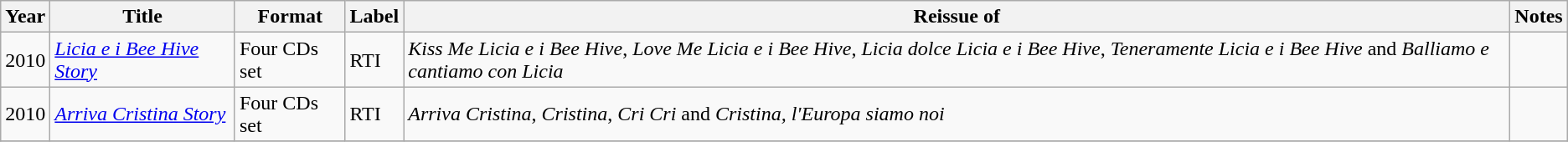<table class=wikitable>
<tr>
<th>Year</th>
<th>Title</th>
<th>Format</th>
<th>Label</th>
<th>Reissue of</th>
<th>Notes</th>
</tr>
<tr>
<td>2010</td>
<td><em><a href='#'>Licia e i Bee Hive Story</a></em></td>
<td>Four CDs set</td>
<td>RTI</td>
<td><em>Kiss Me Licia e i Bee Hive</em>, <em>Love Me Licia e i Bee Hive</em>, <em>Licia dolce Licia e i Bee Hive</em>, <em>Teneramente Licia e i Bee Hive</em> and <em>Balliamo e cantiamo con Licia</em></td>
<td></td>
</tr>
<tr>
<td>2010</td>
<td><em><a href='#'>Arriva Cristina Story</a></em></td>
<td>Four CDs set</td>
<td>RTI</td>
<td><em>Arriva Cristina</em>, <em>Cristina</em>, <em>Cri Cri</em> and <em>Cristina, l'Europa siamo noi</em></td>
<td></td>
</tr>
<tr>
</tr>
</table>
